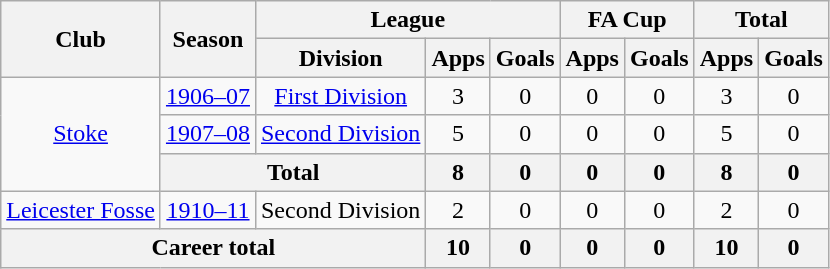<table class="wikitable" style="text-align: center;">
<tr>
<th rowspan="2">Club</th>
<th rowspan="2">Season</th>
<th colspan="3">League</th>
<th colspan="2">FA Cup</th>
<th colspan="2">Total</th>
</tr>
<tr>
<th>Division</th>
<th>Apps</th>
<th>Goals</th>
<th>Apps</th>
<th>Goals</th>
<th>Apps</th>
<th>Goals</th>
</tr>
<tr>
<td rowspan="3"><a href='#'>Stoke</a></td>
<td><a href='#'>1906–07</a></td>
<td><a href='#'>First Division</a></td>
<td>3</td>
<td>0</td>
<td>0</td>
<td>0</td>
<td>3</td>
<td>0</td>
</tr>
<tr>
<td><a href='#'>1907–08</a></td>
<td><a href='#'>Second Division</a></td>
<td>5</td>
<td>0</td>
<td>0</td>
<td>0</td>
<td>5</td>
<td>0</td>
</tr>
<tr>
<th colspan="2">Total</th>
<th>8</th>
<th>0</th>
<th>0</th>
<th>0</th>
<th>8</th>
<th>0</th>
</tr>
<tr>
<td><a href='#'>Leicester Fosse</a></td>
<td><a href='#'>1910–11</a></td>
<td>Second Division</td>
<td>2</td>
<td>0</td>
<td>0</td>
<td>0</td>
<td>2</td>
<td>0</td>
</tr>
<tr>
<th colspan=3>Career total</th>
<th>10</th>
<th>0</th>
<th>0</th>
<th>0</th>
<th>10</th>
<th>0</th>
</tr>
</table>
